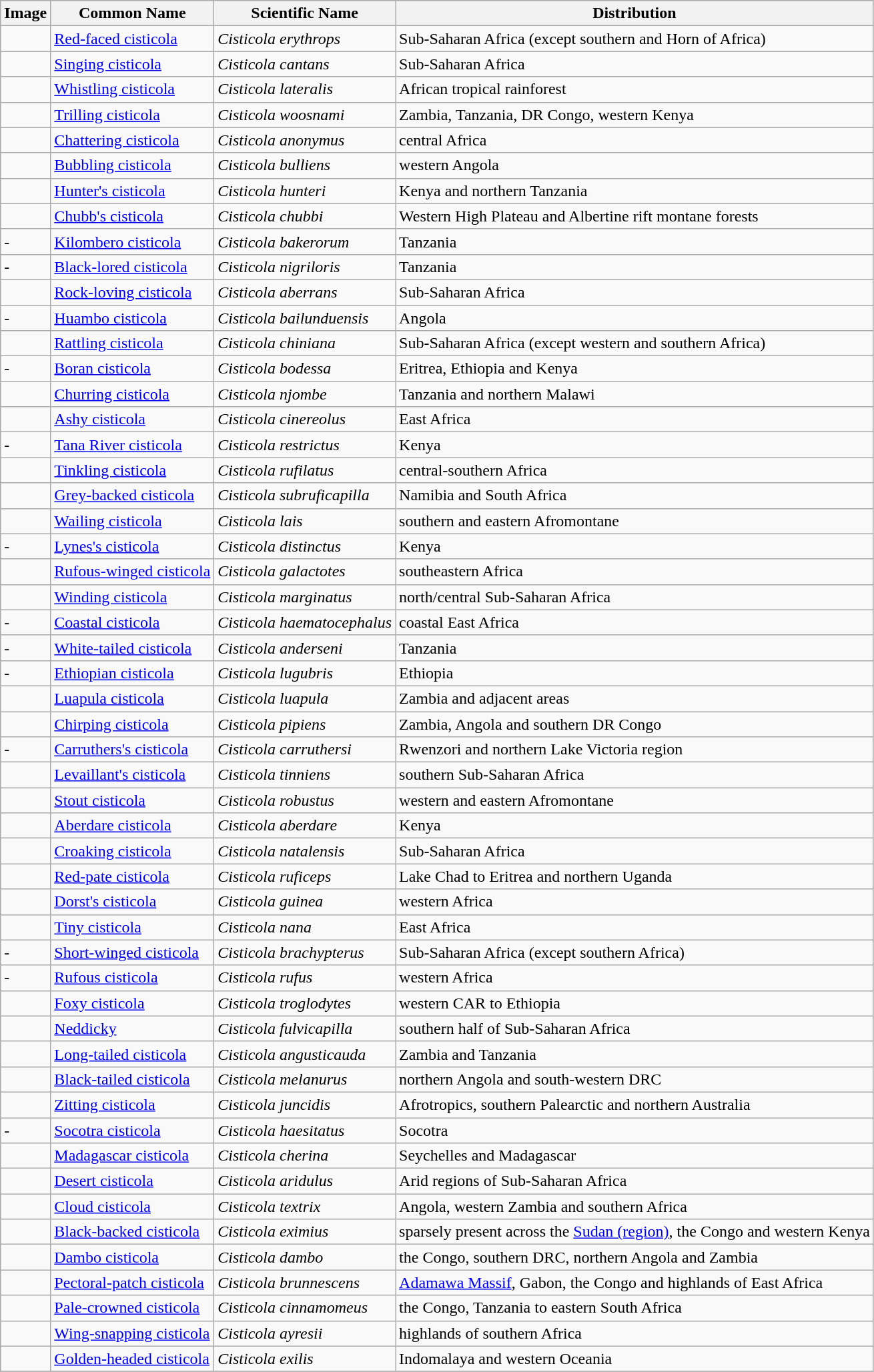<table class="wikitable">
<tr>
<th>Image</th>
<th>Common Name</th>
<th>Scientific Name</th>
<th>Distribution</th>
</tr>
<tr>
<td></td>
<td><a href='#'>Red-faced cisticola</a></td>
<td><em>Cisticola erythrops</em></td>
<td>Sub-Saharan Africa (except southern and Horn of Africa)</td>
</tr>
<tr>
<td></td>
<td><a href='#'>Singing cisticola</a></td>
<td><em>Cisticola cantans</em></td>
<td>Sub-Saharan Africa</td>
</tr>
<tr>
<td></td>
<td><a href='#'>Whistling cisticola</a></td>
<td><em>Cisticola lateralis</em></td>
<td>African tropical rainforest</td>
</tr>
<tr>
<td></td>
<td><a href='#'>Trilling cisticola</a></td>
<td><em>Cisticola woosnami</em></td>
<td>Zambia, Tanzania, DR Congo, western Kenya</td>
</tr>
<tr>
<td></td>
<td><a href='#'>Chattering cisticola</a></td>
<td><em>Cisticola anonymus</em></td>
<td>central Africa</td>
</tr>
<tr>
<td></td>
<td><a href='#'>Bubbling cisticola</a></td>
<td><em>Cisticola bulliens</em></td>
<td>western Angola</td>
</tr>
<tr>
<td></td>
<td><a href='#'>Hunter's cisticola</a></td>
<td><em>Cisticola hunteri</em></td>
<td>Kenya and northern Tanzania</td>
</tr>
<tr>
<td></td>
<td><a href='#'>Chubb's cisticola</a></td>
<td><em>Cisticola chubbi</em></td>
<td>Western High Plateau and Albertine rift montane forests</td>
</tr>
<tr>
<td>-</td>
<td><a href='#'>Kilombero cisticola</a></td>
<td><em>Cisticola bakerorum</em></td>
<td>Tanzania</td>
</tr>
<tr>
<td>-</td>
<td><a href='#'>Black-lored cisticola</a></td>
<td><em>Cisticola nigriloris</em></td>
<td>Tanzania</td>
</tr>
<tr>
<td></td>
<td><a href='#'>Rock-loving cisticola</a></td>
<td><em>Cisticola aberrans</em></td>
<td>Sub-Saharan Africa</td>
</tr>
<tr>
<td>-</td>
<td><a href='#'>Huambo cisticola</a></td>
<td><em>Cisticola bailunduensis</em></td>
<td>Angola</td>
</tr>
<tr>
<td></td>
<td><a href='#'>Rattling cisticola</a></td>
<td><em>Cisticola chiniana</em></td>
<td>Sub-Saharan Africa (except western and southern Africa)</td>
</tr>
<tr>
<td>-</td>
<td><a href='#'>Boran cisticola</a></td>
<td><em>Cisticola bodessa</em></td>
<td>Eritrea, Ethiopia and Kenya</td>
</tr>
<tr>
<td></td>
<td><a href='#'>Churring cisticola</a></td>
<td><em>Cisticola njombe</em></td>
<td>Tanzania and northern Malawi</td>
</tr>
<tr>
<td></td>
<td><a href='#'>Ashy cisticola</a></td>
<td><em>Cisticola cinereolus</em></td>
<td>East Africa</td>
</tr>
<tr>
<td>-</td>
<td><a href='#'>Tana River cisticola</a></td>
<td><em>Cisticola restrictus</em></td>
<td>Kenya</td>
</tr>
<tr>
<td></td>
<td><a href='#'>Tinkling cisticola</a></td>
<td><em>Cisticola rufilatus</em></td>
<td>central-southern Africa</td>
</tr>
<tr>
<td></td>
<td><a href='#'>Grey-backed cisticola</a></td>
<td><em>Cisticola subruficapilla</em></td>
<td>Namibia and South Africa</td>
</tr>
<tr>
<td></td>
<td><a href='#'>Wailing cisticola</a></td>
<td><em>Cisticola lais</em></td>
<td>southern and eastern Afromontane</td>
</tr>
<tr>
<td>-</td>
<td><a href='#'>Lynes's cisticola</a></td>
<td><em>Cisticola distinctus</em></td>
<td>Kenya</td>
</tr>
<tr>
<td></td>
<td><a href='#'>Rufous-winged cisticola</a></td>
<td><em>Cisticola galactotes</em></td>
<td>southeastern Africa</td>
</tr>
<tr>
<td></td>
<td><a href='#'>Winding cisticola</a></td>
<td><em>Cisticola marginatus</em></td>
<td>north/central Sub-Saharan Africa</td>
</tr>
<tr>
<td>-</td>
<td><a href='#'>Coastal cisticola</a></td>
<td><em>Cisticola haematocephalus</em></td>
<td>coastal East Africa</td>
</tr>
<tr>
<td>-</td>
<td><a href='#'>White-tailed cisticola</a></td>
<td><em>Cisticola anderseni</em></td>
<td>Tanzania</td>
</tr>
<tr>
<td>-</td>
<td><a href='#'>Ethiopian cisticola</a></td>
<td><em>Cisticola lugubris</em></td>
<td>Ethiopia</td>
</tr>
<tr>
<td></td>
<td><a href='#'>Luapula cisticola</a></td>
<td><em>Cisticola luapula</em></td>
<td>Zambia and adjacent areas</td>
</tr>
<tr>
<td></td>
<td><a href='#'>Chirping cisticola</a></td>
<td><em>Cisticola pipiens</em></td>
<td>Zambia, Angola and southern DR Congo</td>
</tr>
<tr>
<td>-</td>
<td><a href='#'>Carruthers's cisticola</a></td>
<td><em>Cisticola carruthersi</em></td>
<td>Rwenzori and northern Lake Victoria region</td>
</tr>
<tr>
<td></td>
<td><a href='#'>Levaillant's cisticola</a></td>
<td><em>Cisticola tinniens</em></td>
<td>southern Sub-Saharan Africa</td>
</tr>
<tr>
<td></td>
<td><a href='#'>Stout cisticola</a></td>
<td><em>Cisticola robustus</em></td>
<td>western and eastern Afromontane</td>
</tr>
<tr>
<td></td>
<td><a href='#'>Aberdare cisticola</a></td>
<td><em>Cisticola aberdare</em></td>
<td>Kenya</td>
</tr>
<tr>
<td></td>
<td><a href='#'>Croaking cisticola</a></td>
<td><em>Cisticola natalensis</em></td>
<td>Sub-Saharan Africa</td>
</tr>
<tr>
<td></td>
<td><a href='#'>Red-pate cisticola</a></td>
<td><em>Cisticola ruficeps</em></td>
<td>Lake Chad to Eritrea and northern Uganda</td>
</tr>
<tr>
<td></td>
<td><a href='#'>Dorst's cisticola</a></td>
<td><em>Cisticola guinea</em></td>
<td>western Africa</td>
</tr>
<tr>
<td></td>
<td><a href='#'>Tiny cisticola</a></td>
<td><em>Cisticola nana</em></td>
<td>East Africa</td>
</tr>
<tr>
<td>-</td>
<td><a href='#'>Short-winged cisticola</a></td>
<td><em>Cisticola brachypterus</em></td>
<td>Sub-Saharan Africa (except southern Africa)</td>
</tr>
<tr>
<td>-</td>
<td><a href='#'>Rufous cisticola</a></td>
<td><em>Cisticola rufus</em></td>
<td>western Africa</td>
</tr>
<tr>
<td></td>
<td><a href='#'>Foxy cisticola</a></td>
<td><em>Cisticola troglodytes</em></td>
<td>western CAR to Ethiopia</td>
</tr>
<tr>
<td></td>
<td><a href='#'>Neddicky</a></td>
<td><em>Cisticola fulvicapilla</em></td>
<td>southern half of Sub-Saharan Africa</td>
</tr>
<tr>
<td></td>
<td><a href='#'>Long-tailed cisticola</a></td>
<td><em>Cisticola angusticauda</em></td>
<td>Zambia and Tanzania</td>
</tr>
<tr>
<td></td>
<td><a href='#'>Black-tailed cisticola</a></td>
<td><em>Cisticola melanurus</em></td>
<td>northern Angola and south-western DRC</td>
</tr>
<tr>
<td></td>
<td><a href='#'>Zitting cisticola</a></td>
<td><em>Cisticola juncidis</em></td>
<td>Afrotropics, southern Palearctic and northern Australia</td>
</tr>
<tr>
<td>-</td>
<td><a href='#'>Socotra cisticola</a></td>
<td><em>Cisticola haesitatus</em></td>
<td>Socotra</td>
</tr>
<tr>
<td></td>
<td><a href='#'>Madagascar cisticola</a></td>
<td><em>Cisticola cherina</em></td>
<td>Seychelles and Madagascar</td>
</tr>
<tr>
<td></td>
<td><a href='#'>Desert cisticola</a></td>
<td><em>Cisticola aridulus</em></td>
<td>Arid regions of Sub-Saharan Africa</td>
</tr>
<tr>
<td></td>
<td><a href='#'>Cloud cisticola</a></td>
<td><em>Cisticola textrix</em></td>
<td>Angola, western Zambia and southern Africa</td>
</tr>
<tr>
<td></td>
<td><a href='#'>Black-backed cisticola</a></td>
<td><em>Cisticola eximius</em></td>
<td>sparsely present across the <a href='#'>Sudan (region)</a>, the Congo and western Kenya</td>
</tr>
<tr>
<td></td>
<td><a href='#'>Dambo cisticola</a></td>
<td><em>Cisticola dambo</em></td>
<td>the Congo, southern DRC, northern Angola and Zambia</td>
</tr>
<tr>
<td></td>
<td><a href='#'>Pectoral-patch cisticola</a></td>
<td><em>Cisticola brunnescens</em></td>
<td><a href='#'>Adamawa Massif</a>, Gabon, the Congo and highlands of East Africa</td>
</tr>
<tr>
<td></td>
<td><a href='#'>Pale-crowned cisticola</a></td>
<td><em>Cisticola cinnamomeus</em></td>
<td>the Congo, Tanzania to eastern South Africa</td>
</tr>
<tr>
<td></td>
<td><a href='#'>Wing-snapping cisticola</a></td>
<td><em>Cisticola ayresii</em></td>
<td>highlands of southern Africa</td>
</tr>
<tr>
<td></td>
<td><a href='#'>Golden-headed cisticola</a></td>
<td><em>Cisticola exilis</em></td>
<td>Indomalaya and western Oceania</td>
</tr>
<tr>
</tr>
</table>
